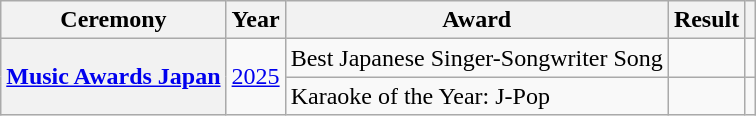<table class="wikitable plainrowheaders">
<tr>
<th scope="col">Ceremony</th>
<th scope="col">Year</th>
<th scope="col">Award</th>
<th scope="col">Result</th>
<th scope="col" class="unsortable"></th>
</tr>
<tr>
<th scope="row" rowspan="2"><a href='#'>Music Awards Japan</a></th>
<td style="text-align:center" rowspan="2"><a href='#'>2025</a></td>
<td>Best Japanese Singer-Songwriter Song</td>
<td></td>
<td style="text-align:center"></td>
</tr>
<tr>
<td>Karaoke of the Year: J-Pop</td>
<td></td>
<td style="text-align:center"></td>
</tr>
</table>
